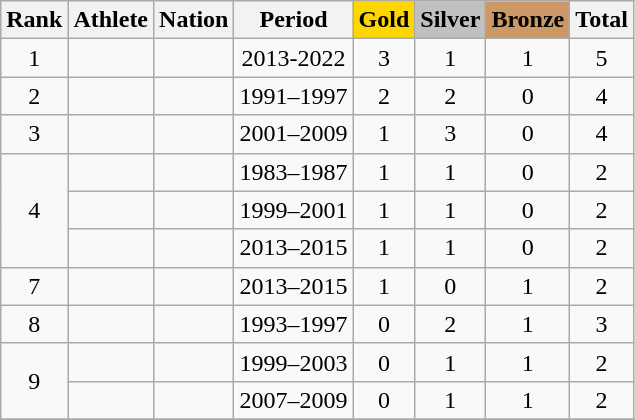<table class="wikitable sortable" style="text-align:center">
<tr>
<th class="unsortable">Rank</th>
<th>Athlete</th>
<th>Nation</th>
<th>Period</th>
<th style="background-color:gold">Gold</th>
<th style="background-color:silver">Silver</th>
<th style="background-color:#cc9966">Bronze</th>
<th>Total</th>
</tr>
<tr>
<td>1</td>
<td align=left></td>
<td align=left></td>
<td>2013-2022</td>
<td>3</td>
<td>1</td>
<td>1</td>
<td>5</td>
</tr>
<tr>
<td>2</td>
<td align=left></td>
<td align=left></td>
<td>1991–1997</td>
<td>2</td>
<td>2</td>
<td>0</td>
<td>4</td>
</tr>
<tr>
<td>3</td>
<td align=left></td>
<td align=left></td>
<td>2001–2009</td>
<td>1</td>
<td>3</td>
<td>0</td>
<td>4</td>
</tr>
<tr>
<td rowspan=3>4</td>
<td align=left></td>
<td align=left></td>
<td>1983–1987</td>
<td>1</td>
<td>1</td>
<td>0</td>
<td>2</td>
</tr>
<tr>
<td align=left></td>
<td align=left></td>
<td>1999–2001</td>
<td>1</td>
<td>1</td>
<td>0</td>
<td>2</td>
</tr>
<tr>
<td align=left></td>
<td align=left></td>
<td>2013–2015</td>
<td>1</td>
<td>1</td>
<td>0</td>
<td>2</td>
</tr>
<tr>
<td>7</td>
<td align=left></td>
<td align=left></td>
<td>2013–2015</td>
<td>1</td>
<td>0</td>
<td>1</td>
<td>2</td>
</tr>
<tr>
<td>8</td>
<td align=left></td>
<td align=left></td>
<td>1993–1997</td>
<td>0</td>
<td>2</td>
<td>1</td>
<td>3</td>
</tr>
<tr>
<td rowspan=2>9</td>
<td align=left></td>
<td align=left></td>
<td>1999–2003</td>
<td>0</td>
<td>1</td>
<td>1</td>
<td>2</td>
</tr>
<tr>
<td align=left></td>
<td align=left></td>
<td>2007–2009</td>
<td>0</td>
<td>1</td>
<td>1</td>
<td>2</td>
</tr>
<tr>
</tr>
</table>
